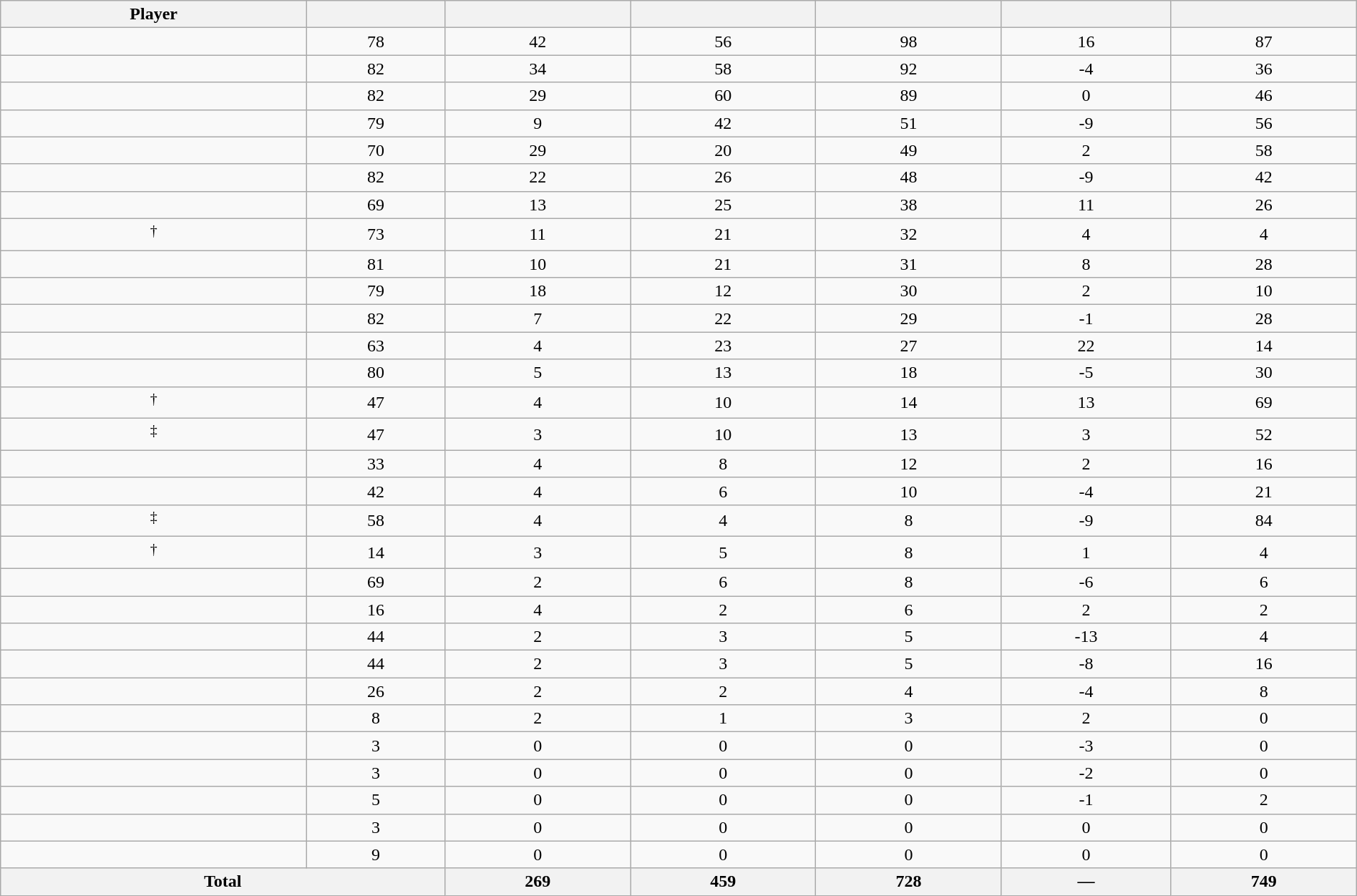<table class="wikitable sortable" style="width:100%; text-align:center;">
<tr align=center>
<th>Player</th>
<th></th>
<th></th>
<th></th>
<th></th>
<th data-sort-type="number"></th>
<th></th>
</tr>
<tr>
<td></td>
<td>78</td>
<td>42</td>
<td>56</td>
<td>98</td>
<td>16</td>
<td>87</td>
</tr>
<tr>
<td></td>
<td>82</td>
<td>34</td>
<td>58</td>
<td>92</td>
<td>-4</td>
<td>36</td>
</tr>
<tr>
<td></td>
<td>82</td>
<td>29</td>
<td>60</td>
<td>89</td>
<td>0</td>
<td>46</td>
</tr>
<tr>
<td></td>
<td>79</td>
<td>9</td>
<td>42</td>
<td>51</td>
<td>-9</td>
<td>56</td>
</tr>
<tr>
<td></td>
<td>70</td>
<td>29</td>
<td>20</td>
<td>49</td>
<td>2</td>
<td>58</td>
</tr>
<tr>
<td></td>
<td>82</td>
<td>22</td>
<td>26</td>
<td>48</td>
<td>-9</td>
<td>42</td>
</tr>
<tr>
<td></td>
<td>69</td>
<td>13</td>
<td>25</td>
<td>38</td>
<td>11</td>
<td>26</td>
</tr>
<tr>
<td><sup>†</sup></td>
<td>73</td>
<td>11</td>
<td>21</td>
<td>32</td>
<td>4</td>
<td>4</td>
</tr>
<tr>
<td></td>
<td>81</td>
<td>10</td>
<td>21</td>
<td>31</td>
<td>8</td>
<td>28</td>
</tr>
<tr>
<td></td>
<td>79</td>
<td>18</td>
<td>12</td>
<td>30</td>
<td>2</td>
<td>10</td>
</tr>
<tr>
<td></td>
<td>82</td>
<td>7</td>
<td>22</td>
<td>29</td>
<td>-1</td>
<td>28</td>
</tr>
<tr>
<td></td>
<td>63</td>
<td>4</td>
<td>23</td>
<td>27</td>
<td>22</td>
<td>14</td>
</tr>
<tr>
<td></td>
<td>80</td>
<td>5</td>
<td>13</td>
<td>18</td>
<td>-5</td>
<td>30</td>
</tr>
<tr>
<td><sup>†</sup></td>
<td>47</td>
<td>4</td>
<td>10</td>
<td>14</td>
<td>13</td>
<td>69</td>
</tr>
<tr>
<td><sup>‡</sup></td>
<td>47</td>
<td>3</td>
<td>10</td>
<td>13</td>
<td>3</td>
<td>52</td>
</tr>
<tr>
<td></td>
<td>33</td>
<td>4</td>
<td>8</td>
<td>12</td>
<td>2</td>
<td>16</td>
</tr>
<tr>
<td></td>
<td>42</td>
<td>4</td>
<td>6</td>
<td>10</td>
<td>-4</td>
<td>21</td>
</tr>
<tr>
<td><sup>‡</sup></td>
<td>58</td>
<td>4</td>
<td>4</td>
<td>8</td>
<td>-9</td>
<td>84</td>
</tr>
<tr>
<td><sup>†</sup></td>
<td>14</td>
<td>3</td>
<td>5</td>
<td>8</td>
<td>1</td>
<td>4</td>
</tr>
<tr>
<td></td>
<td>69</td>
<td>2</td>
<td>6</td>
<td>8</td>
<td>-6</td>
<td>6</td>
</tr>
<tr>
<td></td>
<td>16</td>
<td>4</td>
<td>2</td>
<td>6</td>
<td>2</td>
<td>2</td>
</tr>
<tr>
<td></td>
<td>44</td>
<td>2</td>
<td>3</td>
<td>5</td>
<td>-13</td>
<td>4</td>
</tr>
<tr>
<td></td>
<td>44</td>
<td>2</td>
<td>3</td>
<td>5</td>
<td>-8</td>
<td>16</td>
</tr>
<tr>
<td></td>
<td>26</td>
<td>2</td>
<td>2</td>
<td>4</td>
<td>-4</td>
<td>8</td>
</tr>
<tr>
<td></td>
<td>8</td>
<td>2</td>
<td>1</td>
<td>3</td>
<td>2</td>
<td>0</td>
</tr>
<tr>
<td></td>
<td>3</td>
<td>0</td>
<td>0</td>
<td>0</td>
<td>-3</td>
<td>0</td>
</tr>
<tr>
<td></td>
<td>3</td>
<td>0</td>
<td>0</td>
<td>0</td>
<td>-2</td>
<td>0</td>
</tr>
<tr>
<td></td>
<td>5</td>
<td>0</td>
<td>0</td>
<td>0</td>
<td>-1</td>
<td>2</td>
</tr>
<tr>
<td></td>
<td>3</td>
<td>0</td>
<td>0</td>
<td>0</td>
<td>0</td>
<td>0</td>
</tr>
<tr>
<td></td>
<td>9</td>
<td>0</td>
<td>0</td>
<td>0</td>
<td>0</td>
<td>0</td>
</tr>
<tr class="sortbottom">
<th colspan=2>Total</th>
<th>269</th>
<th>459</th>
<th>728</th>
<th>—</th>
<th>749</th>
</tr>
</table>
